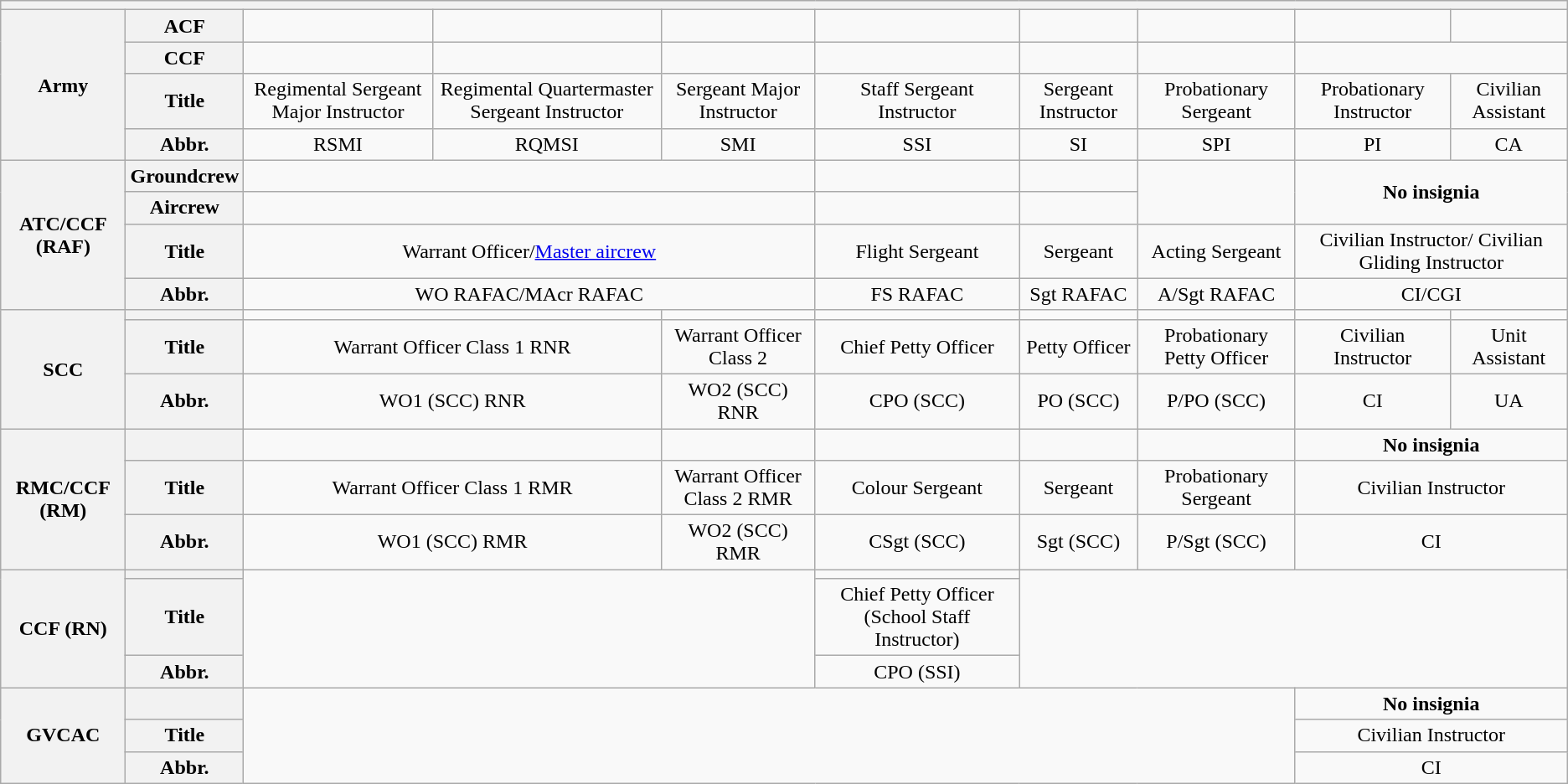<table class="wikitable">
<tr>
<th colspan="10"></th>
</tr>
<tr style="text-align:center;">
<th rowspan="4">Army</th>
<th>ACF</th>
<td></td>
<td></td>
<td></td>
<td></td>
<td></td>
<td></td>
<td></td>
<td></td>
</tr>
<tr style="text-align:center;">
<th>CCF</th>
<td></td>
<td></td>
<td></td>
<td></td>
<td></td>
<td></td>
<td colspan="2"></td>
</tr>
<tr style="text-align:center;">
<th>Title</th>
<td>Regimental Sergeant Major Instructor</td>
<td>Regimental Quartermaster Sergeant Instructor</td>
<td>Sergeant Major Instructor</td>
<td>Staff Sergeant Instructor</td>
<td>Sergeant Instructor</td>
<td>Probationary Sergeant</td>
<td>Probationary Instructor</td>
<td>Civilian Assistant</td>
</tr>
<tr style="text-align:center;">
<th>Abbr.</th>
<td>RSMI</td>
<td>RQMSI</td>
<td>SMI</td>
<td>SSI</td>
<td>SI</td>
<td>SPI</td>
<td>PI</td>
<td>CA</td>
</tr>
<tr style="text-align:center;">
<th rowspan="4">ATC/CCF (RAF)</th>
<th>Groundcrew</th>
<td colspan="3"></td>
<td></td>
<td></td>
<td rowspan="2"></td>
<td colspan="2" rowspan="2"><strong>No insignia</strong></td>
</tr>
<tr style="text-align:center;">
<th>Aircrew</th>
<td colspan="3"></td>
<td></td>
<td></td>
</tr>
<tr style="text-align:center;">
<th>Title</th>
<td colspan="3">Warrant Officer/<a href='#'>Master aircrew</a></td>
<td>Flight Sergeant</td>
<td>Sergeant</td>
<td>Acting Sergeant</td>
<td colspan="2">Civilian Instructor/ Civilian Gliding Instructor</td>
</tr>
<tr style="text-align:center;">
<th>Abbr.</th>
<td colspan="3">WO RAFAC/MAcr RAFAC</td>
<td>FS RAFAC</td>
<td>Sgt RAFAC</td>
<td>A/Sgt RAFAC</td>
<td colspan="2">CI/CGI</td>
</tr>
<tr style="text-align:center;">
<th rowspan="3">SCC</th>
<th></th>
<td colspan="2"></td>
<td></td>
<td></td>
<td></td>
<td></td>
<td></td>
<td></td>
</tr>
<tr style="text-align:center;">
<th>Title</th>
<td colspan="2">Warrant Officer Class 1 RNR</td>
<td>Warrant Officer Class 2</td>
<td>Chief Petty Officer</td>
<td>Petty Officer</td>
<td>Probationary Petty Officer</td>
<td>Civilian Instructor</td>
<td>Unit Assistant</td>
</tr>
<tr style="text-align:center;">
<th>Abbr.</th>
<td colspan="2">WO1 (SCC) RNR</td>
<td>WO2 (SCC) RNR</td>
<td>CPO (SCC)</td>
<td>PO (SCC)</td>
<td>P/PO (SCC)</td>
<td>CI</td>
<td>UA</td>
</tr>
<tr style="text-align:center;">
<th rowspan="3">RMC/CCF (RM)</th>
<th></th>
<td colspan="2"></td>
<td></td>
<td></td>
<td></td>
<td></td>
<td colspan="2"><strong>No insignia</strong></td>
</tr>
<tr style="text-align:center;">
<th>Title</th>
<td colspan="2">Warrant Officer Class 1 RMR</td>
<td>Warrant Officer Class 2 RMR</td>
<td>Colour Sergeant</td>
<td>Sergeant</td>
<td>Probationary Sergeant</td>
<td colspan="2">Civilian Instructor</td>
</tr>
<tr style="text-align:center;">
<th>Abbr.</th>
<td colspan="2">WO1 (SCC) RMR</td>
<td>WO2 (SCC) RMR</td>
<td>CSgt (SCC)</td>
<td>Sgt (SCC)</td>
<td>P/Sgt (SCC)</td>
<td colspan="2">CI</td>
</tr>
<tr style="text-align:center;">
<th rowspan="3">CCF (RN)</th>
<th></th>
<td colspan="3" rowspan="3"></td>
<td></td>
<td colspan="4" rowspan="3"></td>
</tr>
<tr style="text-align:center;">
<th>Title</th>
<td>Chief Petty Officer (School Staff Instructor)</td>
</tr>
<tr style="text-align:center;">
<th>Abbr.</th>
<td>CPO (SSI)</td>
</tr>
<tr style="text-align:center;">
<th rowspan="3">GVCAC</th>
<th></th>
<td colspan="6" rowspan="3"></td>
<td colspan="2"><strong>No insignia</strong></td>
</tr>
<tr style="text-align:center;">
<th>Title</th>
<td colspan="2">Civilian Instructor</td>
</tr>
<tr style="text-align:center;">
<th>Abbr.</th>
<td colspan="2">CI</td>
</tr>
</table>
